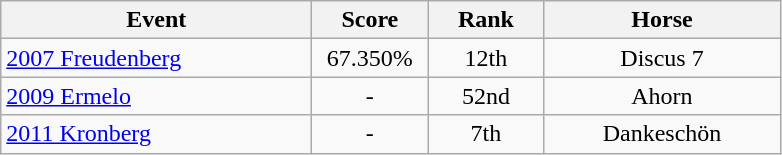<table class="wikitable" style="text-align: center;">
<tr ">
<th style="width:200px;">Event</th>
<th style="width:70px;">Score</th>
<th style="width:70px;">Rank</th>
<th style="width:150px;">Horse</th>
</tr>
<tr>
<td align=left> <a href='#'>2007 Freudenberg</a></td>
<td>67.350%</td>
<td>12th</td>
<td>Discus 7</td>
</tr>
<tr>
<td align=left> <a href='#'>2009 Ermelo</a></td>
<td>-</td>
<td>52nd</td>
<td>Ahorn</td>
</tr>
<tr>
<td align=left> <a href='#'>2011 Kronberg</a></td>
<td>-</td>
<td>7th</td>
<td>Dankeschön</td>
</tr>
</table>
